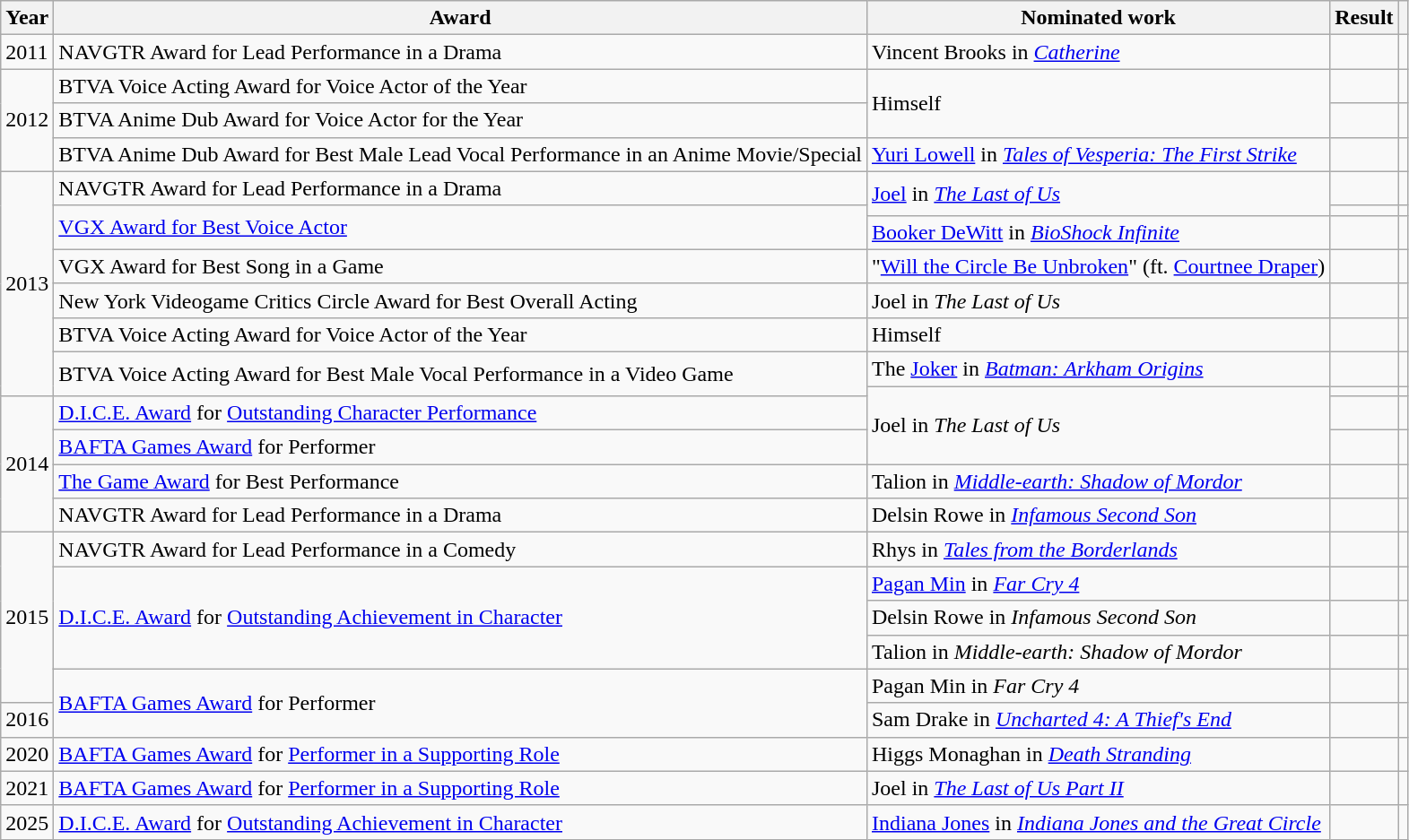<table class="wikitable sortable">
<tr>
<th>Year</th>
<th>Award</th>
<th>Nominated work</th>
<th>Result</th>
<th class="unsortable"></th>
</tr>
<tr>
<td>2011</td>
<td>NAVGTR Award for Lead Performance in a Drama</td>
<td>Vincent Brooks in <em><a href='#'>Catherine</a></em></td>
<td></td>
<td style="text-align:center;"></td>
</tr>
<tr>
<td rowspan=3>2012</td>
<td>BTVA Voice Acting Award for Voice Actor of the Year</td>
<td rowspan="2">Himself</td>
<td></td>
<td style="text-align:center;"></td>
</tr>
<tr>
<td>BTVA Anime Dub Award for Voice Actor for the Year</td>
<td></td>
<td style="text-align:center;"></td>
</tr>
<tr>
<td>BTVA Anime Dub Award for Best Male Lead Vocal Performance in an Anime Movie/Special</td>
<td><a href='#'>Yuri Lowell</a> in <em><a href='#'>Tales of Vesperia: The First Strike</a></em></td>
<td></td>
<td style="text-align:center;"></td>
</tr>
<tr>
<td rowspan=8>2013</td>
<td>NAVGTR Award for Lead Performance in a Drama</td>
<td rowspan="2"><a href='#'>Joel</a> in <em><a href='#'>The Last of Us</a></em></td>
<td></td>
<td style="text-align:center;"></td>
</tr>
<tr>
<td rowspan="2"><a href='#'>VGX Award for Best Voice Actor</a></td>
<td></td>
<td style="text-align:center;"></td>
</tr>
<tr>
<td><a href='#'>Booker DeWitt</a> in <em><a href='#'>BioShock Infinite</a></em></td>
<td></td>
<td style="text-align:center;"></td>
</tr>
<tr>
<td>VGX Award for Best Song in a Game</td>
<td>"<a href='#'>Will the Circle Be Unbroken</a>" (ft. <a href='#'>Courtnee Draper</a>)</td>
<td></td>
<td style="text-align:center;"></td>
</tr>
<tr>
<td>New York Videogame Critics Circle Award for Best Overall Acting</td>
<td>Joel in <em>The Last of Us</em></td>
<td></td>
<td style="text-align:center;"></td>
</tr>
<tr>
<td>BTVA Voice Acting Award for Voice Actor of the Year</td>
<td>Himself</td>
<td></td>
<td style="text-align:center;"></td>
</tr>
<tr>
<td rowspan="2">BTVA Voice Acting Award for Best Male Vocal Performance in a Video Game</td>
<td>The <a href='#'>Joker</a> in <em><a href='#'>Batman: Arkham Origins</a></em></td>
<td></td>
<td style="text-align:center;"></td>
</tr>
<tr>
<td rowspan="3">Joel in <em>The Last of Us</em></td>
<td></td>
<td style="text-align:center;"></td>
</tr>
<tr>
<td rowspan=4>2014</td>
<td><a href='#'>D.I.C.E. Award</a> for <a href='#'>Outstanding Character Performance</a></td>
<td></td>
<td style="text-align:center;"></td>
</tr>
<tr>
<td><a href='#'>BAFTA Games Award</a> for Performer</td>
<td></td>
<td style="text-align:center;"></td>
</tr>
<tr>
<td><a href='#'>The Game Award</a> for Best Performance</td>
<td>Talion in <em><a href='#'>Middle-earth: Shadow of Mordor</a></em></td>
<td></td>
<td style="text-align:center;"></td>
</tr>
<tr>
<td>NAVGTR Award for Lead Performance in a Drama</td>
<td>Delsin Rowe in <em><a href='#'>Infamous Second Son</a></em></td>
<td></td>
<td style="text-align:center;"></td>
</tr>
<tr>
<td rowspan=5>2015</td>
<td>NAVGTR Award for Lead Performance in a Comedy</td>
<td>Rhys in <em><a href='#'>Tales from the Borderlands</a></em></td>
<td></td>
<td style="text-align:center;"></td>
</tr>
<tr>
<td rowspan="3"><a href='#'>D.I.C.E. Award</a> for <a href='#'>Outstanding Achievement in Character</a></td>
<td><a href='#'>Pagan Min</a> in <em><a href='#'>Far Cry 4</a></em></td>
<td></td>
<td style="text-align:center;"></td>
</tr>
<tr>
<td>Delsin Rowe in <em>Infamous Second Son</em></td>
<td></td>
<td style="text-align:center;"></td>
</tr>
<tr>
<td>Talion in <em>Middle-earth: Shadow of Mordor</em></td>
<td></td>
<td style="text-align:center;"></td>
</tr>
<tr>
<td rowspan="2"><a href='#'>BAFTA Games Award</a> for Performer</td>
<td>Pagan Min in <em>Far Cry 4</em></td>
<td></td>
<td style="text-align:center;"></td>
</tr>
<tr>
<td>2016</td>
<td>Sam Drake in <em><a href='#'>Uncharted 4: A Thief's End</a></em></td>
<td></td>
<td style="text-align:center;"></td>
</tr>
<tr>
<td>2020</td>
<td><a href='#'>BAFTA Games Award</a> for <a href='#'>Performer in a Supporting Role</a></td>
<td>Higgs Monaghan in <em><a href='#'>Death Stranding</a></em></td>
<td></td>
<td style="text-align:center;"></td>
</tr>
<tr>
<td>2021</td>
<td><a href='#'>BAFTA Games Award</a> for <a href='#'>Performer in a Supporting Role</a></td>
<td>Joel in <em><a href='#'>The Last of Us Part II</a></em></td>
<td></td>
<td style="text-align:center;"></td>
</tr>
<tr>
<td>2025</td>
<td><a href='#'>D.I.C.E. Award</a> for <a href='#'>Outstanding Achievement in Character</a></td>
<td><a href='#'>Indiana Jones</a> in <em><a href='#'>Indiana Jones and the Great Circle</a></em></td>
<td></td>
<td style="text-align:center;"></td>
</tr>
</table>
